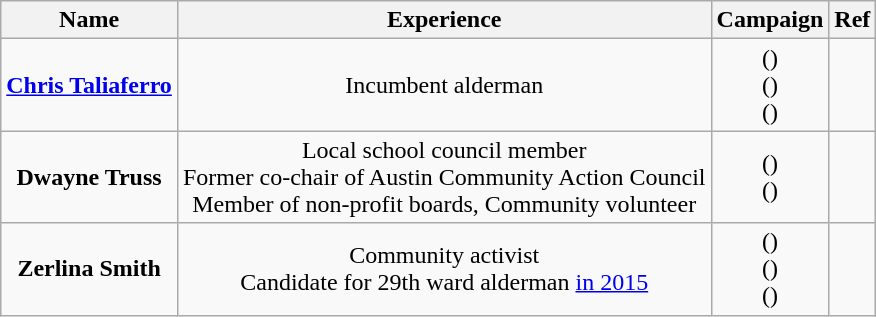<table class="wikitable" style="text-align:center">
<tr>
<th>Name</th>
<th>Experience</th>
<th>Campaign</th>
<th>Ref</th>
</tr>
<tr>
<td><strong><a href='#'>Chris Taliaferro</a></strong></td>
<td>Incumbent alderman</td>
<td>()<br>()<br>()</td>
<td></td>
</tr>
<tr>
<td><strong>Dwayne Truss</strong></td>
<td>Local school council member<br>Former co-chair of Austin Community Action Council<br>Member of non-profit boards, Community volunteer</td>
<td>()<br>()</td>
<td></td>
</tr>
<tr>
<td><strong>Zerlina Smith</strong></td>
<td>Community activist<br>Candidate for 29th ward alderman <a href='#'>in 2015</a></td>
<td>()<br>()<br>()</td>
<td></td>
</tr>
</table>
